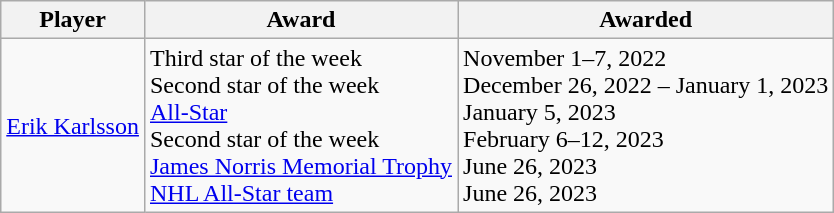<table class="wikitable sortable">
<tr>
<th>Player</th>
<th>Award</th>
<th>Awarded</th>
</tr>
<tr>
<td><a href='#'>Erik Karlsson</a></td>
<td>Third star of the week<br>Second star of the week<br><a href='#'>All-Star</a><br>Second star of the week<br><a href='#'>James Norris Memorial Trophy</a><br><a href='#'>NHL All-Star team</a></td>
<td>November 1–7, 2022<br>December 26, 2022 – January 1, 2023<br>January 5, 2023<br>February 6–12, 2023<br>June 26, 2023<br>June 26, 2023</td>
</tr>
</table>
